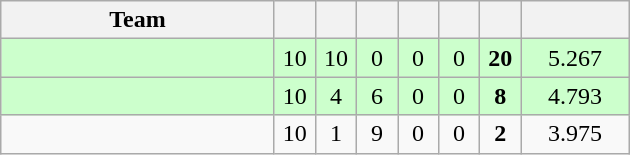<table class="wikitable" style="text-align:center">
<tr>
<th style="width:175px;">Team</th>
<th style="width:20px;"></th>
<th style="width:20px;"></th>
<th style="width:20px;"></th>
<th style="width:20px;"></th>
<th style="width:20px;"></th>
<th style="width:20px;"></th>
<th style="width:65px;"></th>
</tr>
<tr style="background:#cfc;">
<td style="text-align:left"></td>
<td>10</td>
<td>10</td>
<td>0</td>
<td>0</td>
<td>0</td>
<td><strong>20</strong></td>
<td>5.267</td>
</tr>
<tr style="background:#cfc;">
<td style="text-align:left"></td>
<td>10</td>
<td>4</td>
<td>6</td>
<td>0</td>
<td>0</td>
<td><strong>8</strong></td>
<td>4.793</td>
</tr>
<tr>
<td style="text-align:left"></td>
<td>10</td>
<td>1</td>
<td>9</td>
<td>0</td>
<td>0</td>
<td><strong>2</strong></td>
<td>3.975</td>
</tr>
</table>
